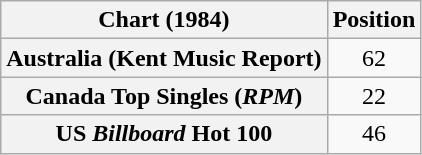<table class="wikitable sortable plainrowheaders" style="text-align:center">
<tr>
<th>Chart (1984)</th>
<th>Position</th>
</tr>
<tr>
<th scope="row">Australia (Kent Music Report)</th>
<td>62</td>
</tr>
<tr>
<th scope="row">Canada Top Singles (<em>RPM</em>)</th>
<td>22</td>
</tr>
<tr>
<th scope="row">US <em>Billboard</em> Hot 100</th>
<td>46</td>
</tr>
</table>
